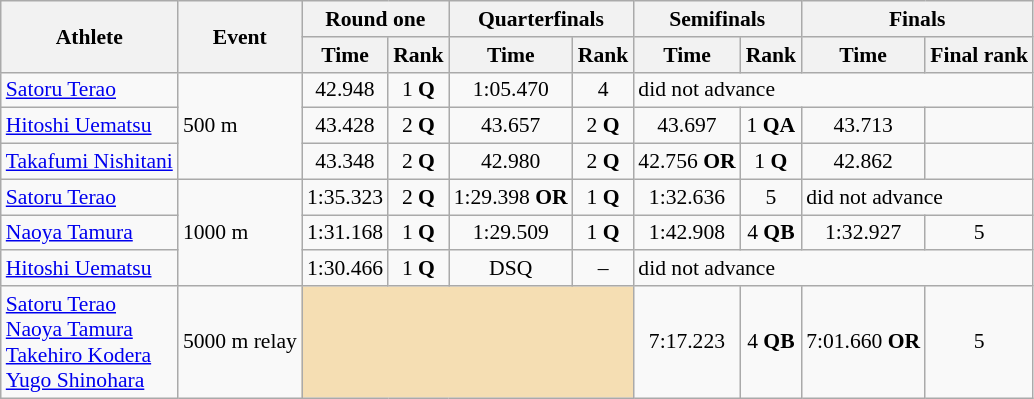<table class="wikitable" style="font-size:90%">
<tr>
<th rowspan="2">Athlete</th>
<th rowspan="2">Event</th>
<th colspan="2">Round one</th>
<th colspan="2">Quarterfinals</th>
<th colspan="2">Semifinals</th>
<th colspan="2">Finals</th>
</tr>
<tr>
<th>Time</th>
<th>Rank</th>
<th>Time</th>
<th>Rank</th>
<th>Time</th>
<th>Rank</th>
<th>Time</th>
<th>Final rank</th>
</tr>
<tr>
<td><a href='#'>Satoru Terao</a></td>
<td rowspan="3">500 m</td>
<td align="center">42.948</td>
<td align="center">1 <strong>Q</strong></td>
<td align="center">1:05.470</td>
<td align="center">4</td>
<td colspan="4">did not advance</td>
</tr>
<tr>
<td><a href='#'>Hitoshi Uematsu</a></td>
<td align="center">43.428</td>
<td align="center">2 <strong>Q</strong></td>
<td align="center">43.657</td>
<td align="center">2 <strong>Q</strong></td>
<td align="center">43.697</td>
<td align="center">1 <strong>QA</strong></td>
<td align="center">43.713</td>
<td align="center"></td>
</tr>
<tr>
<td><a href='#'>Takafumi Nishitani</a></td>
<td align="center">43.348</td>
<td align="center">2 <strong>Q</strong></td>
<td align="center">42.980</td>
<td align="center">2 <strong>Q</strong></td>
<td align="center">42.756 <strong>OR</strong></td>
<td align="center">1 <strong>Q</strong></td>
<td align="center">42.862</td>
<td align="center"></td>
</tr>
<tr>
<td><a href='#'>Satoru Terao</a></td>
<td rowspan="3">1000 m</td>
<td align="center">1:35.323</td>
<td align="center">2 <strong>Q</strong></td>
<td align="center">1:29.398 <strong>OR</strong></td>
<td align="center">1 <strong>Q</strong></td>
<td align="center">1:32.636</td>
<td align="center">5</td>
<td colspan="2">did not advance</td>
</tr>
<tr>
<td><a href='#'>Naoya Tamura</a></td>
<td align="center">1:31.168</td>
<td align="center">1 <strong>Q</strong></td>
<td align="center">1:29.509</td>
<td align="center">1 <strong>Q</strong></td>
<td align="center">1:42.908</td>
<td align="center">4 <strong>QB</strong></td>
<td align="center">1:32.927</td>
<td align="center">5</td>
</tr>
<tr>
<td><a href='#'>Hitoshi Uematsu</a></td>
<td align="center">1:30.466</td>
<td align="center">1 <strong>Q</strong></td>
<td align="center">DSQ</td>
<td align="center">–</td>
<td colspan="4">did not advance</td>
</tr>
<tr>
<td><a href='#'>Satoru Terao</a><br><a href='#'>Naoya Tamura</a><br><a href='#'>Takehiro Kodera</a><br><a href='#'>Yugo Shinohara</a></td>
<td>5000 m relay</td>
<td colspan=4 bgcolor=wheat></td>
<td align=center>7:17.223</td>
<td align=center>4 <strong>QB</strong></td>
<td align=center>7:01.660 <strong>OR</strong></td>
<td align=center>5</td>
</tr>
</table>
